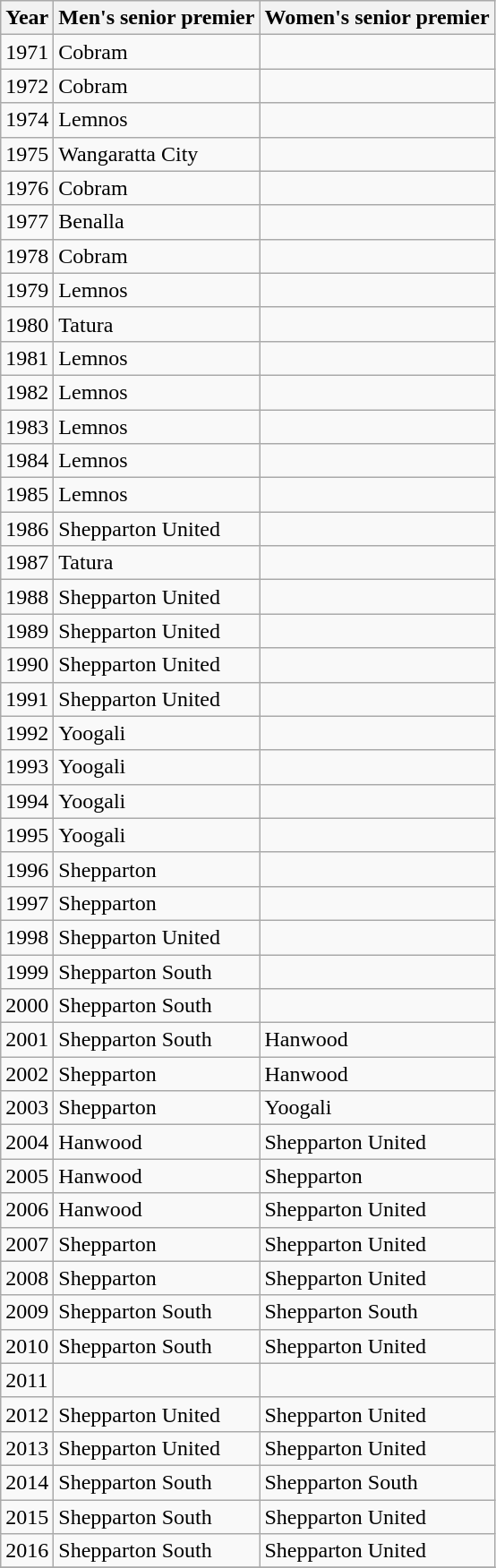<table class="wikitable">
<tr>
<th>Year</th>
<th>Men's senior premier</th>
<th>Women's senior premier</th>
</tr>
<tr>
<td>1971</td>
<td>Cobram</td>
<td></td>
</tr>
<tr>
<td>1972</td>
<td>Cobram</td>
<td></td>
</tr>
<tr>
<td>1974</td>
<td>Lemnos</td>
<td></td>
</tr>
<tr>
<td>1975</td>
<td>Wangaratta City</td>
<td></td>
</tr>
<tr>
<td>1976</td>
<td>Cobram</td>
<td></td>
</tr>
<tr>
<td>1977</td>
<td>Benalla</td>
<td></td>
</tr>
<tr>
<td>1978</td>
<td>Cobram</td>
<td></td>
</tr>
<tr>
<td>1979</td>
<td>Lemnos</td>
<td></td>
</tr>
<tr>
<td>1980</td>
<td>Tatura</td>
<td></td>
</tr>
<tr>
<td>1981</td>
<td>Lemnos</td>
<td></td>
</tr>
<tr>
<td>1982</td>
<td>Lemnos</td>
<td></td>
</tr>
<tr>
<td>1983</td>
<td>Lemnos</td>
<td></td>
</tr>
<tr>
<td>1984</td>
<td>Lemnos</td>
<td></td>
</tr>
<tr>
<td>1985</td>
<td>Lemnos</td>
<td></td>
</tr>
<tr>
<td>1986</td>
<td>Shepparton United</td>
<td></td>
</tr>
<tr>
<td>1987</td>
<td>Tatura</td>
<td></td>
</tr>
<tr>
<td>1988</td>
<td>Shepparton United</td>
<td></td>
</tr>
<tr>
<td>1989</td>
<td>Shepparton United</td>
<td></td>
</tr>
<tr>
<td>1990</td>
<td>Shepparton United</td>
<td></td>
</tr>
<tr>
<td>1991</td>
<td>Shepparton United</td>
<td></td>
</tr>
<tr>
<td>1992</td>
<td>Yoogali</td>
<td></td>
</tr>
<tr>
<td>1993</td>
<td>Yoogali</td>
<td></td>
</tr>
<tr>
<td>1994</td>
<td>Yoogali</td>
<td></td>
</tr>
<tr>
<td>1995</td>
<td>Yoogali</td>
<td></td>
</tr>
<tr>
<td>1996</td>
<td>Shepparton</td>
<td></td>
</tr>
<tr>
<td>1997</td>
<td>Shepparton</td>
<td></td>
</tr>
<tr>
<td>1998</td>
<td>Shepparton United</td>
<td></td>
</tr>
<tr>
<td>1999</td>
<td>Shepparton South</td>
<td></td>
</tr>
<tr>
<td>2000</td>
<td>Shepparton South</td>
<td></td>
</tr>
<tr>
<td>2001</td>
<td>Shepparton South</td>
<td>Hanwood</td>
</tr>
<tr>
<td>2002</td>
<td>Shepparton</td>
<td>Hanwood</td>
</tr>
<tr>
<td>2003</td>
<td>Shepparton</td>
<td>Yoogali</td>
</tr>
<tr>
<td>2004</td>
<td>Hanwood</td>
<td>Shepparton United</td>
</tr>
<tr>
<td>2005</td>
<td>Hanwood</td>
<td>Shepparton</td>
</tr>
<tr>
<td>2006</td>
<td>Hanwood</td>
<td>Shepparton United</td>
</tr>
<tr>
<td>2007</td>
<td>Shepparton</td>
<td>Shepparton United</td>
</tr>
<tr>
<td>2008</td>
<td>Shepparton</td>
<td>Shepparton United</td>
</tr>
<tr>
<td>2009</td>
<td>Shepparton South</td>
<td>Shepparton South</td>
</tr>
<tr>
<td>2010</td>
<td>Shepparton South</td>
<td>Shepparton United</td>
</tr>
<tr>
<td>2011</td>
<td></td>
<td></td>
</tr>
<tr>
<td>2012</td>
<td>Shepparton United</td>
<td>Shepparton United</td>
</tr>
<tr>
<td>2013</td>
<td>Shepparton United</td>
<td>Shepparton United</td>
</tr>
<tr>
<td>2014</td>
<td>Shepparton South</td>
<td>Shepparton South</td>
</tr>
<tr>
<td>2015</td>
<td>Shepparton South</td>
<td>Shepparton United</td>
</tr>
<tr>
<td>2016</td>
<td>Shepparton South</td>
<td>Shepparton United</td>
</tr>
<tr>
</tr>
</table>
